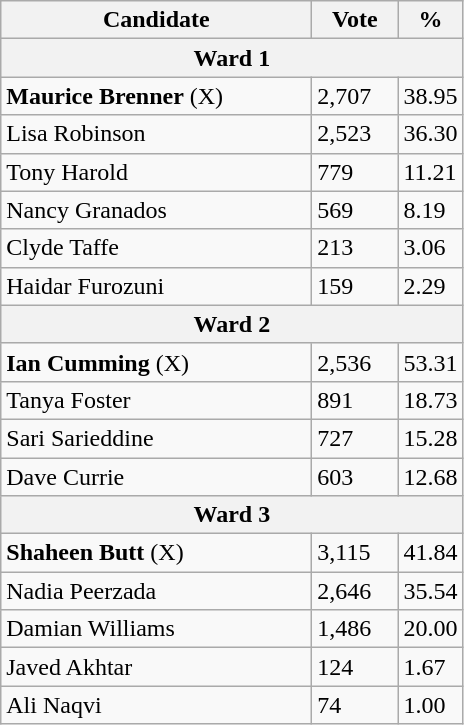<table class="wikitable">
<tr>
<th bgcolor="#DDDDFF" width="200px">Candidate</th>
<th bgcolor="#DDDDFF" width="50px">Vote</th>
<th bgcolor="#DDDDFF" width="30px">%</th>
</tr>
<tr>
<th colspan="3">Ward 1</th>
</tr>
<tr>
<td><strong>Maurice Brenner</strong> (X)</td>
<td>2,707</td>
<td>38.95</td>
</tr>
<tr>
<td>Lisa Robinson</td>
<td>2,523</td>
<td>36.30</td>
</tr>
<tr>
<td>Tony Harold</td>
<td>779</td>
<td>11.21</td>
</tr>
<tr>
<td>Nancy Granados</td>
<td>569</td>
<td>8.19</td>
</tr>
<tr>
<td>Clyde Taffe</td>
<td>213</td>
<td>3.06</td>
</tr>
<tr>
<td>Haidar Furozuni</td>
<td>159</td>
<td>2.29</td>
</tr>
<tr>
<th colspan="3">Ward 2</th>
</tr>
<tr>
<td><strong>Ian Cumming</strong> (X)</td>
<td>2,536</td>
<td>53.31</td>
</tr>
<tr>
<td>Tanya Foster</td>
<td>891</td>
<td>18.73</td>
</tr>
<tr>
<td>Sari Sarieddine</td>
<td>727</td>
<td>15.28</td>
</tr>
<tr>
<td>Dave Currie</td>
<td>603</td>
<td>12.68</td>
</tr>
<tr>
<th colspan="3">Ward 3</th>
</tr>
<tr>
<td><strong>Shaheen Butt</strong> (X)</td>
<td>3,115</td>
<td>41.84</td>
</tr>
<tr>
<td>Nadia Peerzada</td>
<td>2,646</td>
<td>35.54</td>
</tr>
<tr>
<td>Damian Williams</td>
<td>1,486</td>
<td>20.00</td>
</tr>
<tr>
<td>Javed Akhtar</td>
<td>124</td>
<td>1.67</td>
</tr>
<tr>
<td>Ali Naqvi</td>
<td>74</td>
<td>1.00</td>
</tr>
</table>
